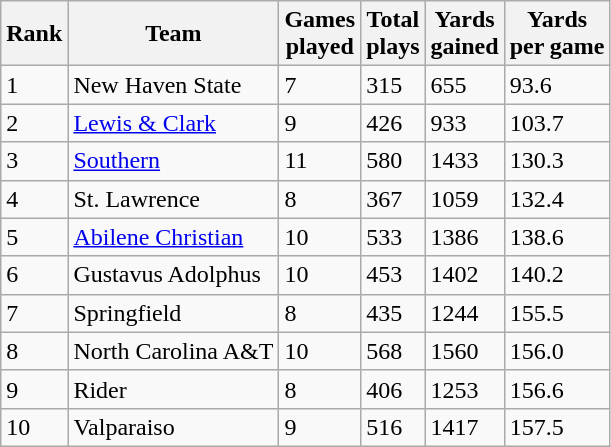<table class="wikitable sortable">
<tr>
<th>Rank</th>
<th>Team</th>
<th>Games<br>played</th>
<th>Total<br>plays</th>
<th>Yards<br>gained</th>
<th>Yards<br>per game</th>
</tr>
<tr>
<td>1</td>
<td>New Haven State</td>
<td>7</td>
<td>315</td>
<td>655</td>
<td>93.6</td>
</tr>
<tr>
<td>2</td>
<td><a href='#'>Lewis & Clark</a></td>
<td>9</td>
<td>426</td>
<td>933</td>
<td>103.7</td>
</tr>
<tr>
<td>3</td>
<td><a href='#'>Southern</a></td>
<td>11</td>
<td>580</td>
<td>1433</td>
<td>130.3</td>
</tr>
<tr>
<td>4</td>
<td>St. Lawrence</td>
<td>8</td>
<td>367</td>
<td>1059</td>
<td>132.4</td>
</tr>
<tr>
<td>5</td>
<td><a href='#'>Abilene Christian</a></td>
<td>10</td>
<td>533</td>
<td>1386</td>
<td>138.6</td>
</tr>
<tr>
<td>6</td>
<td>Gustavus Adolphus</td>
<td>10</td>
<td>453</td>
<td>1402</td>
<td>140.2</td>
</tr>
<tr>
<td>7</td>
<td>Springfield</td>
<td>8</td>
<td>435</td>
<td>1244</td>
<td>155.5</td>
</tr>
<tr>
<td>8</td>
<td>North Carolina A&T</td>
<td>10</td>
<td>568</td>
<td>1560</td>
<td>156.0</td>
</tr>
<tr>
<td>9</td>
<td>Rider</td>
<td>8</td>
<td>406</td>
<td>1253</td>
<td>156.6</td>
</tr>
<tr>
<td>10</td>
<td>Valparaiso</td>
<td>9</td>
<td>516</td>
<td>1417</td>
<td>157.5</td>
</tr>
</table>
